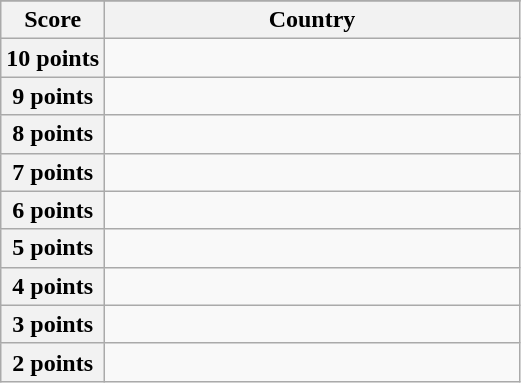<table class="wikitable">
<tr>
</tr>
<tr>
<th scope="col" width="20%">Score</th>
<th scope="col">Country</th>
</tr>
<tr>
<th scope="row">10 points</th>
<td></td>
</tr>
<tr>
<th scope="row">9 points</th>
<td></td>
</tr>
<tr>
<th scope="row">8 points</th>
<td></td>
</tr>
<tr>
<th scope="row">7 points</th>
<td></td>
</tr>
<tr>
<th scope="row">6 points</th>
<td></td>
</tr>
<tr>
<th scope="row">5 points</th>
<td></td>
</tr>
<tr>
<th scope="row">4 points</th>
<td></td>
</tr>
<tr>
<th scope="row">3 points</th>
<td></td>
</tr>
<tr>
<th scope="row">2 points</th>
<td></td>
</tr>
</table>
